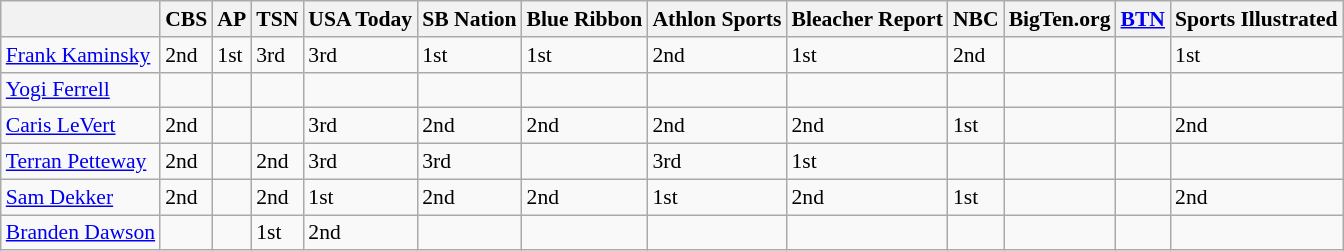<table class="wikitable" style="white-space:nowrap; font-size:90%;">
<tr>
<th></th>
<th>CBS</th>
<th>AP</th>
<th>TSN</th>
<th>USA Today</th>
<th>SB Nation</th>
<th>Blue Ribbon</th>
<th>Athlon Sports</th>
<th>Bleacher Report</th>
<th>NBC</th>
<th>BigTen.org</th>
<th><a href='#'>BTN</a></th>
<th>Sports Illustrated</th>
</tr>
<tr>
<td><a href='#'>Frank Kaminsky</a></td>
<td>2nd</td>
<td>1st</td>
<td>3rd</td>
<td>3rd</td>
<td>1st</td>
<td>1st</td>
<td>2nd</td>
<td>1st</td>
<td>2nd</td>
<td></td>
<td></td>
<td>1st</td>
</tr>
<tr>
<td><a href='#'>Yogi Ferrell</a></td>
<td></td>
<td></td>
<td></td>
<td></td>
<td></td>
<td></td>
<td></td>
<td></td>
<td></td>
<td></td>
<td></td>
<td></td>
</tr>
<tr>
<td><a href='#'>Caris LeVert</a></td>
<td>2nd</td>
<td></td>
<td></td>
<td>3rd</td>
<td>2nd</td>
<td>2nd</td>
<td>2nd</td>
<td>2nd</td>
<td>1st</td>
<td></td>
<td></td>
<td>2nd</td>
</tr>
<tr>
<td><a href='#'>Terran Petteway</a></td>
<td>2nd</td>
<td></td>
<td>2nd</td>
<td>3rd</td>
<td>3rd</td>
<td></td>
<td>3rd</td>
<td>1st</td>
<td></td>
<td></td>
<td></td>
<td></td>
</tr>
<tr>
<td><a href='#'>Sam Dekker</a></td>
<td>2nd</td>
<td></td>
<td>2nd</td>
<td>1st</td>
<td>2nd</td>
<td>2nd</td>
<td>1st</td>
<td>2nd</td>
<td>1st</td>
<td></td>
<td></td>
<td>2nd</td>
</tr>
<tr>
<td><a href='#'>Branden Dawson</a></td>
<td></td>
<td></td>
<td>1st</td>
<td>2nd</td>
<td></td>
<td></td>
<td></td>
<td></td>
<td></td>
<td></td>
<td></td>
<td></td>
</tr>
</table>
